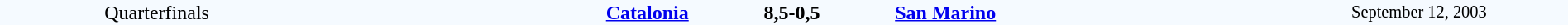<table style="width: 100%; background:#F5FAFF;" cellspacing="0">
<tr>
<td align=center rowspan=3 width=20%>Quarterfinals</td>
</tr>
<tr>
<td width=24% align=right><strong><a href='#'>Catalonia</a></strong></td>
<td align=center width=13%><strong>8,5-0,5</strong></td>
<td width=24%><strong><a href='#'>San Marino</a></strong></td>
<td style=font-size:85% rowspan=3 align=center>September 12, 2003</td>
</tr>
</table>
